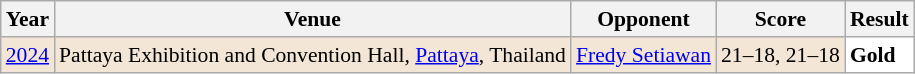<table class="sortable wikitable" style="font-size: 90%;">
<tr>
<th>Year</th>
<th>Venue</th>
<th>Opponent</th>
<th>Score</th>
<th>Result</th>
</tr>
<tr style="background:#F3E6D7">
<td align="center"><a href='#'>2024</a></td>
<td align="left">Pattaya Exhibition and Convention Hall, <a href='#'>Pattaya</a>, Thailand</td>
<td align="left"> <a href='#'>Fredy Setiawan</a></td>
<td align="left">21–18, 21–18</td>
<td style="text-align:left; background:white"> <strong>Gold</strong></td>
</tr>
</table>
